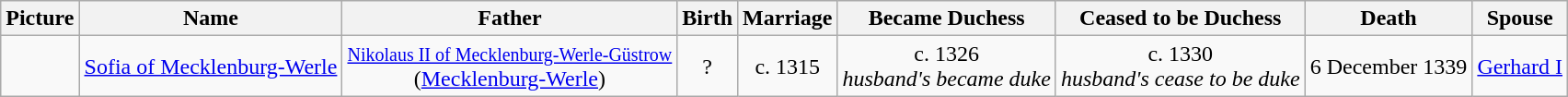<table class="wikitable" style="text-align: center">
<tr>
<th scope="col">Picture</th>
<th scope="col">Name</th>
<th scope="col">Father</th>
<th scope="col">Birth</th>
<th scope="col">Marriage</th>
<th scope="col">Became Duchess</th>
<th scope="col">Ceased to be Duchess</th>
<th scope="col">Death</th>
<th scope="col">Spouse</th>
</tr>
<tr>
<td></td>
<td><a href='#'>Sofia of Mecklenburg-Werle</a><br></td>
<td><small><a href='#'>Nikolaus II of Mecklenburg-Werle-Güstrow</a></small> <br>(<a href='#'>Mecklenburg-Werle</a>)</td>
<td>?</td>
<td>c. 1315</td>
<td>c. 1326<br><em>husband's became duke</em></td>
<td>c. 1330<br><em>husband's cease to be duke</em></td>
<td>6 December 1339</td>
<td><a href='#'>Gerhard I</a></td>
</tr>
</table>
